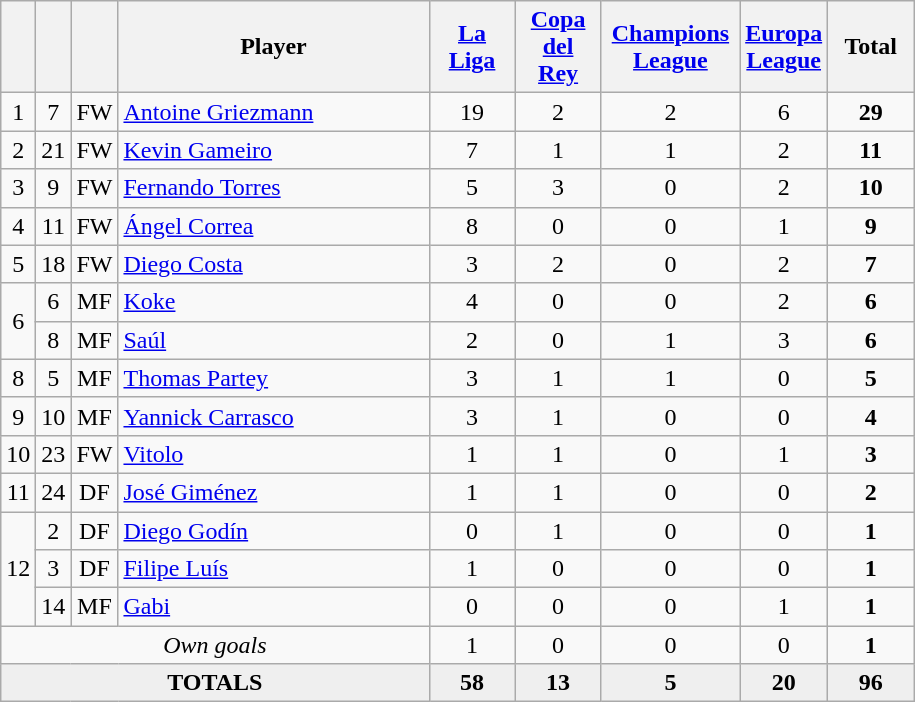<table class="wikitable sortable" style="text-align:center">
<tr>
<th width=10></th>
<th width=10></th>
<th width=10></th>
<th width=200>Player</th>
<th width=50><a href='#'>La Liga</a></th>
<th width=50><a href='#'>Copa del Rey</a></th>
<th width=85px><a href='#'>Champions League</a></th>
<th width=50><a href='#'>Europa League</a></th>
<th width=50>Total</th>
</tr>
<tr>
<td>1</td>
<td>7</td>
<td>FW</td>
<td align=left> <a href='#'>Antoine Griezmann</a></td>
<td>19</td>
<td>2</td>
<td>2</td>
<td>6</td>
<td><strong>29</strong></td>
</tr>
<tr>
<td>2</td>
<td>21</td>
<td>FW</td>
<td align=left> <a href='#'>Kevin Gameiro</a></td>
<td>7</td>
<td>1</td>
<td>1</td>
<td>2</td>
<td><strong>11</strong></td>
</tr>
<tr>
<td>3</td>
<td>9</td>
<td>FW</td>
<td align=left> <a href='#'>Fernando Torres</a></td>
<td>5</td>
<td>3</td>
<td>0</td>
<td>2</td>
<td><strong>10</strong></td>
</tr>
<tr>
<td>4</td>
<td>11</td>
<td>FW</td>
<td align=left> <a href='#'>Ángel Correa</a></td>
<td>8</td>
<td>0</td>
<td>0</td>
<td>1</td>
<td><strong>9</strong></td>
</tr>
<tr>
<td>5</td>
<td>18</td>
<td>FW</td>
<td align=left> <a href='#'>Diego Costa</a></td>
<td>3</td>
<td>2</td>
<td>0</td>
<td>2</td>
<td><strong>7</strong></td>
</tr>
<tr>
<td rowspan="2">6</td>
<td>6</td>
<td>MF</td>
<td align=left> <a href='#'>Koke</a></td>
<td>4</td>
<td>0</td>
<td>0</td>
<td>2</td>
<td><strong>6</strong></td>
</tr>
<tr>
<td>8</td>
<td>MF</td>
<td align=left> <a href='#'>Saúl</a></td>
<td>2</td>
<td>0</td>
<td>1</td>
<td>3</td>
<td><strong>6</strong></td>
</tr>
<tr>
<td>8</td>
<td>5</td>
<td>MF</td>
<td align=left> <a href='#'>Thomas Partey</a></td>
<td>3</td>
<td>1</td>
<td>1</td>
<td>0</td>
<td><strong>5</strong></td>
</tr>
<tr>
<td>9</td>
<td>10</td>
<td>MF</td>
<td align=left> <a href='#'>Yannick Carrasco</a></td>
<td>3</td>
<td>1</td>
<td>0</td>
<td>0</td>
<td><strong>4</strong></td>
</tr>
<tr>
<td>10</td>
<td>23</td>
<td>FW</td>
<td align=left> <a href='#'>Vitolo</a></td>
<td>1</td>
<td>1</td>
<td>0</td>
<td>1</td>
<td><strong>3</strong></td>
</tr>
<tr>
<td>11</td>
<td>24</td>
<td>DF</td>
<td align=left> <a href='#'>José Giménez</a></td>
<td>1</td>
<td>1</td>
<td>0</td>
<td>0</td>
<td><strong>2</strong></td>
</tr>
<tr>
<td rowspan="3">12</td>
<td>2</td>
<td>DF</td>
<td align=left> <a href='#'>Diego Godín</a></td>
<td>0</td>
<td>1</td>
<td>0</td>
<td>0</td>
<td><strong>1</strong></td>
</tr>
<tr>
<td>3</td>
<td>DF</td>
<td align=left> <a href='#'>Filipe Luís</a></td>
<td>1</td>
<td>0</td>
<td>0</td>
<td>0</td>
<td><strong>1</strong></td>
</tr>
<tr>
<td>14</td>
<td>MF</td>
<td align=left> <a href='#'>Gabi</a></td>
<td>0</td>
<td>0</td>
<td>0</td>
<td>1</td>
<td><strong>1</strong></td>
</tr>
<tr>
<td colspan="4"><em>Own goals</em></td>
<td>1</td>
<td>0</td>
<td>0</td>
<td>0</td>
<td><strong>1</strong></td>
</tr>
<tr bgcolor="#EFEFEF">
<td colspan=4><strong>TOTALS</strong></td>
<td><strong>58</strong></td>
<td><strong>13</strong></td>
<td><strong>5</strong></td>
<td><strong>20</strong></td>
<td><strong>96</strong></td>
</tr>
</table>
